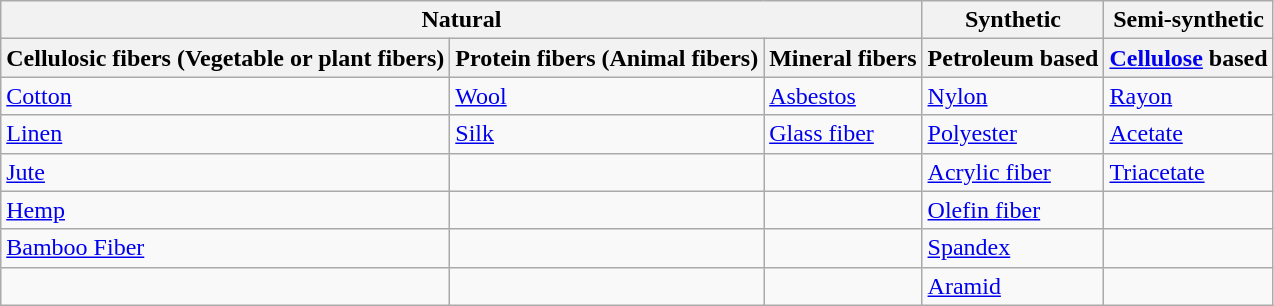<table class="wikitable">
<tr>
<th colspan="3">Natural</th>
<th>Synthetic</th>
<th>Semi-synthetic</th>
</tr>
<tr>
<th>Cellulosic fibers (Vegetable or plant fibers)</th>
<th>Protein fibers (Animal fibers)</th>
<th>Mineral fibers</th>
<th>Petroleum based</th>
<th><a href='#'>Cellulose</a> based</th>
</tr>
<tr>
<td><a href='#'>Cotton</a></td>
<td><a href='#'>Wool</a></td>
<td><a href='#'>Asbestos</a></td>
<td><a href='#'>Nylon</a></td>
<td><a href='#'>Rayon</a></td>
</tr>
<tr>
<td><a href='#'>Linen</a></td>
<td><a href='#'>Silk</a></td>
<td><a href='#'>Glass fiber</a></td>
<td><a href='#'>Polyester</a></td>
<td><a href='#'>Acetate</a></td>
</tr>
<tr>
<td><a href='#'>Jute</a></td>
<td></td>
<td></td>
<td><a href='#'>Acrylic fiber</a></td>
<td><a href='#'>Triacetate</a></td>
</tr>
<tr>
<td><a href='#'>Hemp</a></td>
<td></td>
<td></td>
<td><a href='#'>Olefin fiber</a></td>
<td></td>
</tr>
<tr>
<td><a href='#'>Bamboo Fiber</a></td>
<td></td>
<td></td>
<td><a href='#'>Spandex</a></td>
<td></td>
</tr>
<tr>
<td></td>
<td></td>
<td></td>
<td><a href='#'>Aramid</a></td>
<td></td>
</tr>
</table>
